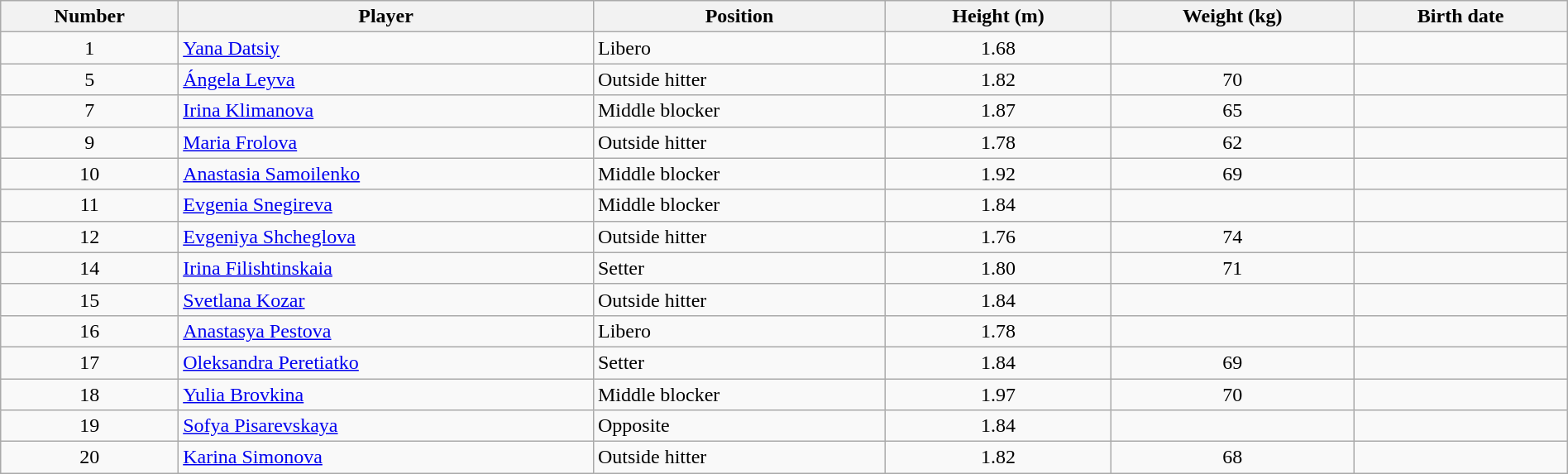<table class="wikitable" style="width:100%;">
<tr>
<th>Number</th>
<th>Player</th>
<th>Position</th>
<th>Height (m)</th>
<th>Weight (kg)</th>
<th>Birth date</th>
</tr>
<tr>
<td align=center>1</td>
<td> <a href='#'>Yana Datsiy</a></td>
<td>Libero</td>
<td align=center>1.68</td>
<td align=center></td>
<td></td>
</tr>
<tr>
<td align=center>5</td>
<td> <a href='#'>Ángela Leyva</a></td>
<td>Outside hitter</td>
<td align=center>1.82</td>
<td align=center>70</td>
<td></td>
</tr>
<tr>
<td align=center>7</td>
<td> <a href='#'>Irina Klimanova</a></td>
<td>Middle blocker</td>
<td align=center>1.87</td>
<td align=center>65</td>
<td></td>
</tr>
<tr>
<td align=center>9</td>
<td> <a href='#'>Maria Frolova</a></td>
<td>Outside hitter</td>
<td align=center>1.78</td>
<td align=center>62</td>
<td></td>
</tr>
<tr>
<td align=center>10</td>
<td> <a href='#'>Anastasia Samoilenko</a></td>
<td>Middle blocker</td>
<td align=center>1.92</td>
<td align=center>69</td>
<td></td>
</tr>
<tr>
<td align=center>11</td>
<td> <a href='#'>Evgenia Snegireva</a></td>
<td>Middle blocker</td>
<td align=center>1.84</td>
<td align=center></td>
<td></td>
</tr>
<tr>
<td align=center>12</td>
<td> <a href='#'>Evgeniya Shcheglova</a></td>
<td>Outside hitter</td>
<td align=center>1.76</td>
<td align=center>74</td>
<td></td>
</tr>
<tr>
<td align=center>14</td>
<td> <a href='#'>Irina Filishtinskaia</a></td>
<td>Setter</td>
<td align=center>1.80</td>
<td align=center>71</td>
<td></td>
</tr>
<tr>
<td align=center>15</td>
<td> <a href='#'>Svetlana Kozar</a></td>
<td>Outside hitter</td>
<td align=center>1.84</td>
<td align=center></td>
<td></td>
</tr>
<tr>
<td align=center>16</td>
<td> <a href='#'>Anastasya Pestova</a></td>
<td>Libero</td>
<td align=center>1.78</td>
<td align=center></td>
<td></td>
</tr>
<tr>
<td align=center>17</td>
<td> <a href='#'>Oleksandra Peretiatko</a></td>
<td>Setter</td>
<td align=center>1.84</td>
<td align=center>69</td>
<td></td>
</tr>
<tr>
<td align=center>18</td>
<td> <a href='#'>Yulia Brovkina</a></td>
<td>Middle blocker</td>
<td align=center>1.97</td>
<td align=center>70</td>
<td></td>
</tr>
<tr>
<td align=center>19</td>
<td> <a href='#'>Sofya Pisarevskaya</a></td>
<td>Opposite</td>
<td align=center>1.84</td>
<td align=center></td>
<td></td>
</tr>
<tr>
<td align=center>20</td>
<td> <a href='#'>Karina Simonova</a></td>
<td>Outside hitter</td>
<td align=center>1.82</td>
<td align=center>68</td>
<td></td>
</tr>
</table>
